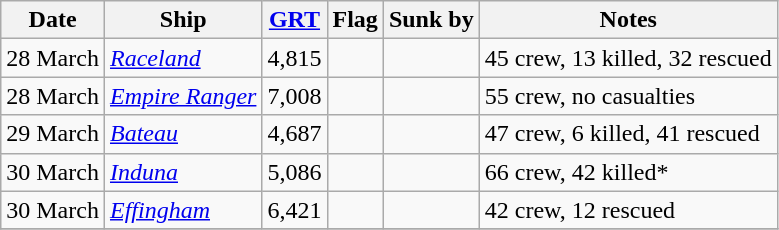<table class="wikitable sortable">
<tr>
<th>Date</th>
<th>Ship</th>
<th><a href='#'>GRT</a></th>
<th>Flag</th>
<th>Sunk by</th>
<th>Notes</th>
</tr>
<tr>
<td>28 March</td>
<td><em><a href='#'>Raceland</a></em></td>
<td align="right">4,815</td>
<td></td>
<td></td>
<td> 45 crew, 13 killed, 32 rescued</td>
</tr>
<tr>
<td>28 March</td>
<td><em><a href='#'>Empire Ranger</a></em></td>
<td align="right">7,008</td>
<td></td>
<td></td>
<td> 55 crew, no casualties</td>
</tr>
<tr>
<td>29 March</td>
<td><em><a href='#'>Bateau</a></em></td>
<td align="right">4,687</td>
<td></td>
<td> </td>
<td> 47 crew, 6 killed, 41 rescued</td>
</tr>
<tr>
<td>30 March</td>
<td><em><a href='#'>Induna</a></em></td>
<td align="right">5,086</td>
<td></td>
<td> </td>
<td> 66 crew, 42 killed*</td>
</tr>
<tr>
<td>30 March</td>
<td><em><a href='#'>Effingham</a></em></td>
<td align="right">6,421</td>
<td></td>
<td> </td>
<td> 42 crew, 12 rescued</td>
</tr>
<tr>
</tr>
</table>
